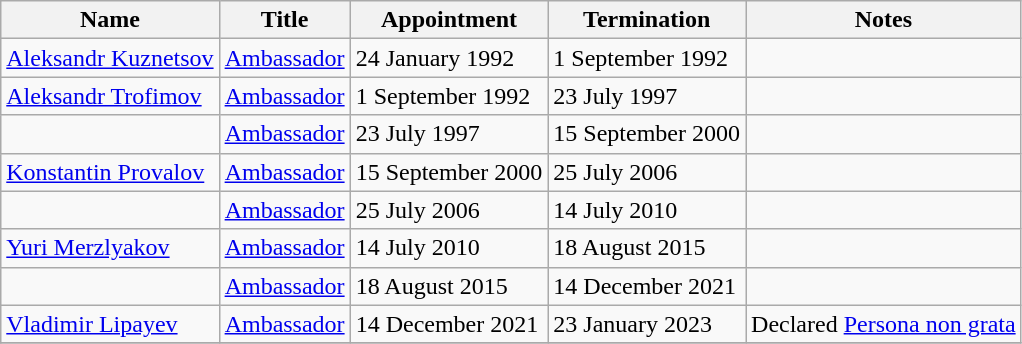<table class="wikitable">
<tr valign="middle">
<th>Name</th>
<th>Title</th>
<th>Appointment</th>
<th>Termination</th>
<th>Notes</th>
</tr>
<tr>
<td><a href='#'>Aleksandr Kuznetsov</a></td>
<td><a href='#'>Ambassador</a></td>
<td>24 January 1992</td>
<td>1 September 1992</td>
<td></td>
</tr>
<tr>
<td><a href='#'>Aleksandr Trofimov</a></td>
<td><a href='#'>Ambassador</a></td>
<td>1 September 1992</td>
<td>23 July 1997</td>
<td></td>
</tr>
<tr>
<td></td>
<td><a href='#'>Ambassador</a></td>
<td>23 July 1997</td>
<td>15 September 2000</td>
<td></td>
</tr>
<tr>
<td><a href='#'>Konstantin Provalov</a></td>
<td><a href='#'>Ambassador</a></td>
<td>15 September 2000</td>
<td>25 July 2006</td>
<td></td>
</tr>
<tr>
<td></td>
<td><a href='#'>Ambassador</a></td>
<td>25 July 2006</td>
<td>14 July 2010</td>
<td></td>
</tr>
<tr>
<td><a href='#'>Yuri Merzlyakov</a></td>
<td><a href='#'>Ambassador</a></td>
<td>14 July 2010</td>
<td>18 August 2015</td>
<td></td>
</tr>
<tr>
<td></td>
<td><a href='#'>Ambassador</a></td>
<td>18 August 2015</td>
<td>14 December 2021</td>
<td></td>
</tr>
<tr>
<td><a href='#'>Vladimir Lipayev</a></td>
<td><a href='#'>Ambassador</a></td>
<td>14 December 2021</td>
<td>23 January 2023</td>
<td>Declared <a href='#'>Persona non grata</a></td>
</tr>
<tr>
</tr>
</table>
